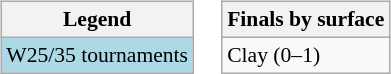<table>
<tr valign=top>
<td><br><table class="wikitable" style=font-size:90%>
<tr>
<th>Legend</th>
</tr>
<tr style="background:lightblue;">
<td>W25/35 tournaments</td>
</tr>
</table>
</td>
<td><br><table class="wikitable" style=font-size:90%;>
<tr>
<th>Finals by surface</th>
</tr>
<tr>
<td>Clay (0–1)</td>
</tr>
</table>
</td>
</tr>
</table>
